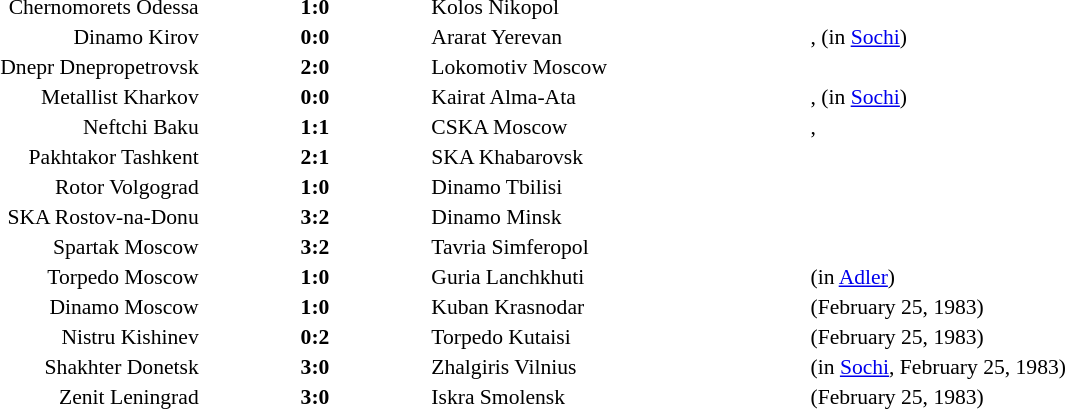<table style="width:100%;" cellspacing="1">
<tr>
<th width=20%></th>
<th width=12%></th>
<th width=20%></th>
<th></th>
</tr>
<tr style=font-size:90%>
<td align=right>Chernomorets Odessa</td>
<td align=center><strong>1:0</strong></td>
<td>Kolos Nikopol</td>
<td></td>
</tr>
<tr style=font-size:90%>
<td align=right>Dinamo Kirov</td>
<td align=center><strong>0:0</strong></td>
<td>Ararat Yerevan</td>
<td>,  (in <a href='#'>Sochi</a>)</td>
</tr>
<tr style=font-size:90%>
<td align=right>Dnepr Dnepropetrovsk</td>
<td align=center><strong>2:0</strong></td>
<td>Lokomotiv Moscow</td>
<td></td>
</tr>
<tr style=font-size:90%>
<td align=right>Metallist Kharkov</td>
<td align=center><strong>0:0</strong></td>
<td>Kairat Alma-Ata</td>
<td>,  (in <a href='#'>Sochi</a>)</td>
</tr>
<tr style=font-size:90%>
<td align=right>Neftchi Baku</td>
<td align=center><strong>1:1</strong></td>
<td>CSKA Moscow</td>
<td>, </td>
</tr>
<tr style=font-size:90%>
<td align=right>Pakhtakor Tashkent</td>
<td align=center><strong>2:1</strong></td>
<td>SKA Khabarovsk</td>
<td></td>
</tr>
<tr style=font-size:90%>
<td align=right>Rotor Volgograd</td>
<td align=center><strong>1:0</strong></td>
<td>Dinamo Tbilisi</td>
<td></td>
</tr>
<tr style=font-size:90%>
<td align=right>SKA Rostov-na-Donu</td>
<td align=center><strong>3:2</strong></td>
<td>Dinamo Minsk</td>
<td></td>
</tr>
<tr style=font-size:90%>
<td align=right>Spartak Moscow</td>
<td align=center><strong>3:2</strong></td>
<td>Tavria Simferopol</td>
<td></td>
</tr>
<tr style=font-size:90%>
<td align=right>Torpedo Moscow</td>
<td align=center><strong>1:0</strong></td>
<td>Guria Lanchkhuti</td>
<td>(in <a href='#'>Adler</a>)</td>
</tr>
<tr style=font-size:90%>
<td align=right>Dinamo Moscow</td>
<td align=center><strong>1:0</strong></td>
<td>Kuban Krasnodar</td>
<td>(February 25, 1983)</td>
</tr>
<tr style=font-size:90%>
<td align=right>Nistru Kishinev</td>
<td align=center><strong>0:2</strong></td>
<td>Torpedo Kutaisi</td>
<td>(February 25, 1983)</td>
</tr>
<tr style=font-size:90%>
<td align=right>Shakhter Donetsk</td>
<td align=center><strong>3:0</strong></td>
<td>Zhalgiris Vilnius</td>
<td>(in <a href='#'>Sochi</a>, February 25, 1983)</td>
</tr>
<tr style=font-size:90%>
<td align=right>Zenit Leningrad</td>
<td align=center><strong>3:0</strong></td>
<td>Iskra Smolensk</td>
<td>(February 25, 1983)</td>
</tr>
</table>
